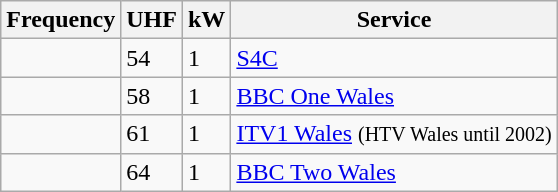<table class="wikitable sortable">
<tr>
<th>Frequency</th>
<th>UHF</th>
<th>kW</th>
<th>Service</th>
</tr>
<tr>
<td></td>
<td>54</td>
<td>1</td>
<td><a href='#'>S4C</a></td>
</tr>
<tr>
<td></td>
<td>58</td>
<td>1</td>
<td><a href='#'>BBC One Wales</a></td>
</tr>
<tr>
<td></td>
<td>61</td>
<td>1</td>
<td><a href='#'>ITV1 Wales</a> <small>(HTV Wales until 2002)</small></td>
</tr>
<tr>
<td></td>
<td>64</td>
<td>1</td>
<td><a href='#'>BBC Two Wales</a></td>
</tr>
</table>
